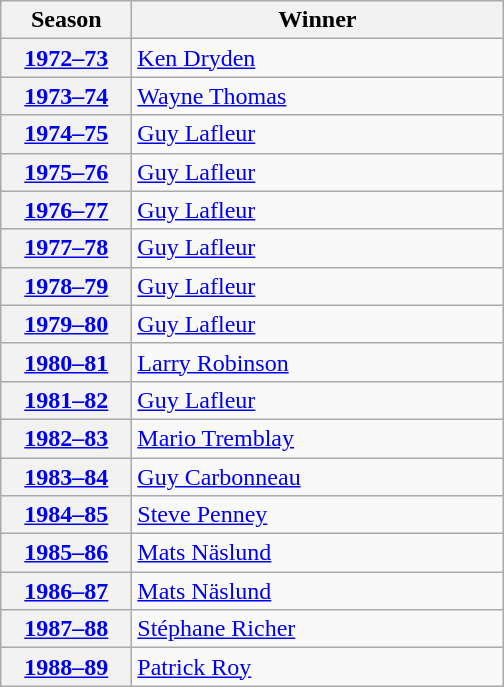<table class="wikitable">
<tr>
<th scope="col" style="width:5em">Season</th>
<th scope="col" style="width:15em">Winner</th>
</tr>
<tr>
<th scope="row"><a href='#'>1972–73</a></th>
<td><a href='#'>Ken Dryden</a></td>
</tr>
<tr>
<th scope="row"><a href='#'>1973–74</a></th>
<td><a href='#'>Wayne Thomas</a></td>
</tr>
<tr>
<th scope="row"><a href='#'>1974–75</a></th>
<td><a href='#'>Guy Lafleur</a></td>
</tr>
<tr>
<th scope="row"><a href='#'>1975–76</a></th>
<td><a href='#'>Guy Lafleur</a></td>
</tr>
<tr>
<th scope="row"><a href='#'>1976–77</a></th>
<td><a href='#'>Guy Lafleur</a></td>
</tr>
<tr>
<th scope="row"><a href='#'>1977–78</a></th>
<td><a href='#'>Guy Lafleur</a></td>
</tr>
<tr>
<th scope="row"><a href='#'>1978–79</a></th>
<td><a href='#'>Guy Lafleur</a></td>
</tr>
<tr>
<th scope="row"><a href='#'>1979–80</a></th>
<td><a href='#'>Guy Lafleur</a></td>
</tr>
<tr>
<th scope="row"><a href='#'>1980–81</a></th>
<td><a href='#'>Larry Robinson</a></td>
</tr>
<tr>
<th scope="row"><a href='#'>1981–82</a></th>
<td><a href='#'>Guy Lafleur</a></td>
</tr>
<tr>
<th scope="row"><a href='#'>1982–83</a></th>
<td><a href='#'>Mario Tremblay</a></td>
</tr>
<tr>
<th scope="row"><a href='#'>1983–84</a></th>
<td><a href='#'>Guy Carbonneau</a></td>
</tr>
<tr>
<th scope="row"><a href='#'>1984–85</a></th>
<td><a href='#'>Steve Penney</a></td>
</tr>
<tr>
<th scope="row"><a href='#'>1985–86</a></th>
<td><a href='#'>Mats Näslund</a></td>
</tr>
<tr>
<th scope="row"><a href='#'>1986–87</a></th>
<td><a href='#'>Mats Näslund</a></td>
</tr>
<tr>
<th scope="row"><a href='#'>1987–88</a></th>
<td><a href='#'>Stéphane Richer</a></td>
</tr>
<tr>
<th scope="row"><a href='#'>1988–89</a></th>
<td><a href='#'>Patrick Roy</a></td>
</tr>
</table>
